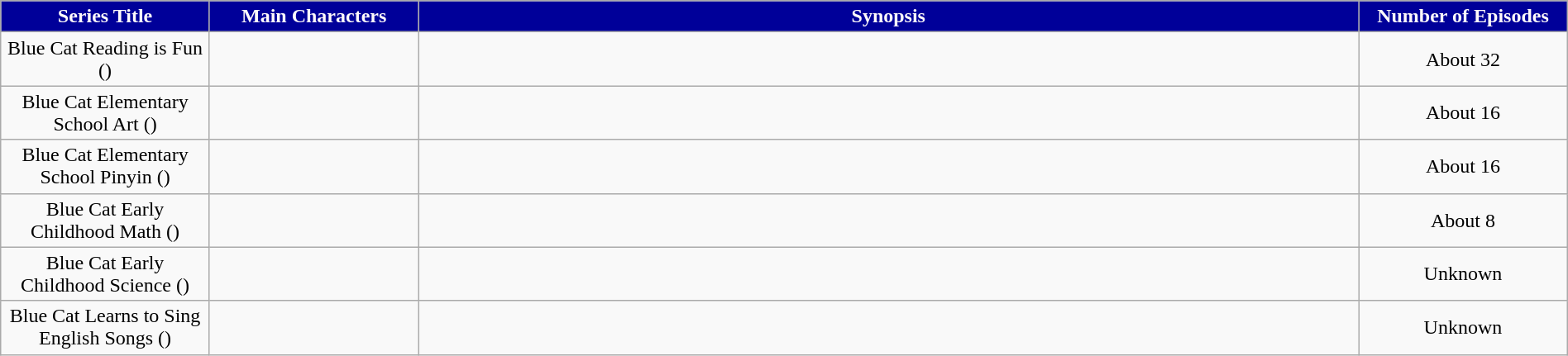<table class="wikitable" width="100%">
<tr style="background:#000099; color:snow" align="center">
<td style="width:10%"><strong>Series Title</strong></td>
<td style="width:10%"><strong>Main Characters</strong></td>
<td style="width:45%"><strong>Synopsis</strong></td>
<td style="width:10%"><strong>Number of Episodes</strong></td>
</tr>
<tr style="text-align:center">
<td>Blue Cat Reading is Fun ()</td>
<td style="text-align:center"></td>
<td></td>
<td>About 32</td>
</tr>
<tr style="text-align:center">
<td>Blue Cat Elementary School Art ()</td>
<td style="text-align:center"></td>
<td></td>
<td>About 16</td>
</tr>
<tr style="text-align:center">
<td>Blue Cat Elementary School Pinyin ()</td>
<td style="text-align:center"></td>
<td></td>
<td>About 16</td>
</tr>
<tr style="text-align:center">
<td>Blue Cat Early Childhood Math ()</td>
<td style="text-align:center"></td>
<td></td>
<td>About 8</td>
</tr>
<tr style="text-align:center">
<td>Blue Cat Early Childhood Science ()</td>
<td style="text-align:center"></td>
<td></td>
<td>Unknown</td>
</tr>
<tr style="text-align:center">
<td>Blue Cat Learns to Sing English Songs ()</td>
<td style="text-align:center"></td>
<td></td>
<td>Unknown</td>
</tr>
</table>
